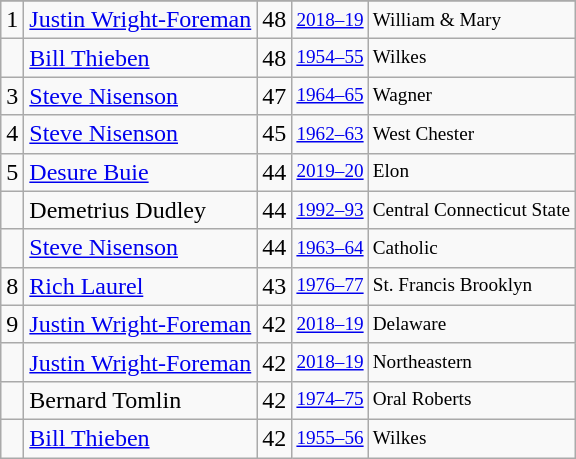<table class="wikitable">
<tr>
</tr>
<tr>
<td>1</td>
<td><a href='#'>Justin Wright-Foreman</a></td>
<td>48</td>
<td style="font-size:80%;"><a href='#'>2018–19</a></td>
<td style="font-size:80%;">William & Mary</td>
</tr>
<tr>
<td></td>
<td><a href='#'>Bill Thieben</a></td>
<td>48</td>
<td style="font-size:80%;"><a href='#'>1954–55</a></td>
<td style="font-size:80%;">Wilkes</td>
</tr>
<tr>
<td>3</td>
<td><a href='#'>Steve Nisenson</a></td>
<td>47</td>
<td style="font-size:80%;"><a href='#'>1964–65</a></td>
<td style="font-size:80%;">Wagner</td>
</tr>
<tr>
<td>4</td>
<td><a href='#'>Steve Nisenson</a></td>
<td>45</td>
<td style="font-size:80%;"><a href='#'>1962–63</a></td>
<td style="font-size:80%;">West Chester</td>
</tr>
<tr>
<td>5</td>
<td><a href='#'>Desure Buie</a></td>
<td>44</td>
<td style="font-size:80%;"><a href='#'>2019–20</a></td>
<td style="font-size:80%;">Elon</td>
</tr>
<tr>
<td></td>
<td>Demetrius Dudley</td>
<td>44</td>
<td style="font-size:80%;"><a href='#'>1992–93</a></td>
<td style="font-size:80%;">Central Connecticut State</td>
</tr>
<tr>
<td></td>
<td><a href='#'>Steve Nisenson</a></td>
<td>44</td>
<td style="font-size:80%;"><a href='#'>1963–64</a></td>
<td style="font-size:80%;">Catholic</td>
</tr>
<tr>
<td>8</td>
<td><a href='#'>Rich Laurel</a></td>
<td>43</td>
<td style="font-size:80%;"><a href='#'>1976–77</a></td>
<td style="font-size:80%;">St. Francis Brooklyn</td>
</tr>
<tr>
<td>9</td>
<td><a href='#'>Justin Wright-Foreman</a></td>
<td>42</td>
<td style="font-size:80%;"><a href='#'>2018–19</a></td>
<td style="font-size:80%;">Delaware</td>
</tr>
<tr>
<td></td>
<td><a href='#'>Justin Wright-Foreman</a></td>
<td>42</td>
<td style="font-size:80%;"><a href='#'>2018–19</a></td>
<td style="font-size:80%;">Northeastern</td>
</tr>
<tr>
<td></td>
<td>Bernard Tomlin</td>
<td>42</td>
<td style="font-size:80%;"><a href='#'>1974–75</a></td>
<td style="font-size:80%;">Oral Roberts</td>
</tr>
<tr>
<td></td>
<td><a href='#'>Bill Thieben</a></td>
<td>42</td>
<td style="font-size:80%;"><a href='#'>1955–56</a></td>
<td style="font-size:80%;">Wilkes</td>
</tr>
</table>
